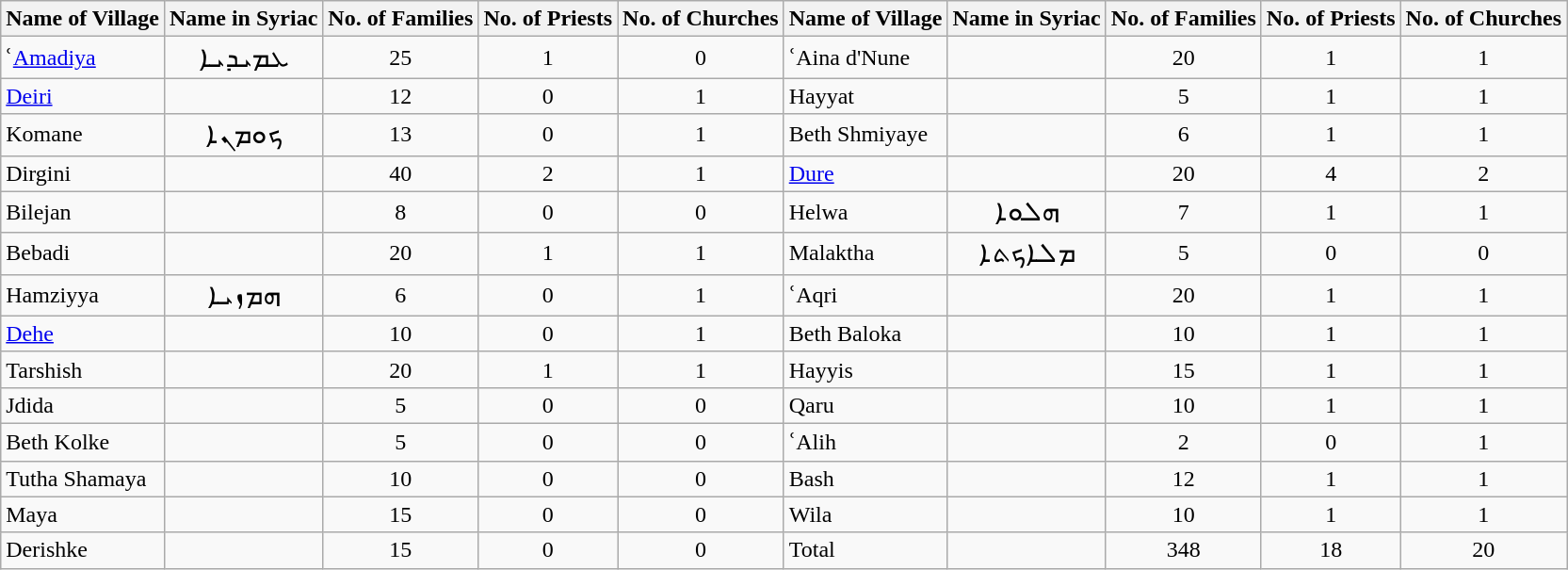<table class="wikitable" style="text-align:center">
<tr>
<th>Name of Village</th>
<th>Name in Syriac</th>
<th>No. of Families</th>
<th>No. of Priests</th>
<th>No. of Churches</th>
<th>Name of Village</th>
<th>Name in Syriac</th>
<th>No. of Families</th>
<th>No. of Priests</th>
<th>No. of Churches</th>
</tr>
<tr>
<td style="text-align:left">ʿ<a href='#'>Amadiya</a></td>
<td><big>ܥܡܝܕܝܐ</big></td>
<td>25</td>
<td>1</td>
<td>0</td>
<td style="text-align:left">ʿAina d'Nune</td>
<td><big></big></td>
<td>20</td>
<td>1</td>
<td>1</td>
</tr>
<tr>
<td style="text-align:left"><a href='#'>Deiri</a></td>
<td><big></big></td>
<td>12</td>
<td>0</td>
<td>1</td>
<td style="text-align:left">Hayyat</td>
<td><big></big></td>
<td>5</td>
<td>1</td>
<td>1</td>
</tr>
<tr>
<td style="text-align:left">Komane</td>
<td><big>ܟܘܡܢܐ</big></td>
<td>13</td>
<td>0</td>
<td>1</td>
<td style="text-align:left">Beth Shmiyaye</td>
<td><big></big></td>
<td>6</td>
<td>1</td>
<td>1</td>
</tr>
<tr>
<td style="text-align:left">Dirgini</td>
<td><big></big></td>
<td>40</td>
<td>2</td>
<td>1</td>
<td style="text-align:left"><a href='#'>Dure</a></td>
<td><big></big></td>
<td>20</td>
<td>4</td>
<td>2</td>
</tr>
<tr>
<td style="text-align:left">Bilejan</td>
<td><big></big></td>
<td>8</td>
<td>0</td>
<td>0</td>
<td style="text-align:left">Helwa</td>
<td><big>ܗܠܘܐ</big></td>
<td>7</td>
<td>1</td>
<td>1</td>
</tr>
<tr>
<td style="text-align:left">Bebadi</td>
<td><big></big></td>
<td>20</td>
<td>1</td>
<td>1</td>
<td style="text-align:left">Malaktha</td>
<td><big>ܡܠܐܟܬܐ</big></td>
<td>5</td>
<td>0</td>
<td>0</td>
</tr>
<tr>
<td style="text-align:left">Hamziyya</td>
<td><big>ܗܡܙܝܐ</big></td>
<td>6</td>
<td>0</td>
<td>1</td>
<td style="text-align:left">ʿAqri</td>
<td><big></big></td>
<td>20</td>
<td>1</td>
<td>1</td>
</tr>
<tr>
<td style="text-align:left"><a href='#'>Dehe</a></td>
<td><big></big></td>
<td>10</td>
<td>0</td>
<td>1</td>
<td style="text-align:left">Beth Baloka</td>
<td><big></big></td>
<td>10</td>
<td>1</td>
<td>1</td>
</tr>
<tr>
<td style="text-align:left">Tarshish</td>
<td><big></big></td>
<td>20</td>
<td>1</td>
<td>1</td>
<td style="text-align:left">Hayyis</td>
<td><big></big></td>
<td>15</td>
<td>1</td>
<td>1</td>
</tr>
<tr>
<td style="text-align:left">Jdida</td>
<td><big></big></td>
<td>5</td>
<td>0</td>
<td>0</td>
<td style="text-align:left">Qaru</td>
<td><big></big></td>
<td>10</td>
<td>1</td>
<td>1</td>
</tr>
<tr>
<td style="text-align:left">Beth Kolke</td>
<td><big></big></td>
<td>5</td>
<td>0</td>
<td>0</td>
<td style="text-align:left">ʿAlih</td>
<td><big></big></td>
<td>2</td>
<td>0</td>
<td>1</td>
</tr>
<tr>
<td style="text-align:left">Tutha Shamaya</td>
<td><big></big></td>
<td>10</td>
<td>0</td>
<td>0</td>
<td style="text-align:left">Bash</td>
<td><big></big></td>
<td>12</td>
<td>1</td>
<td>1</td>
</tr>
<tr>
<td style="text-align:left">Maya</td>
<td><big></big></td>
<td>15</td>
<td>0</td>
<td>0</td>
<td style="text-align:left">Wila</td>
<td><big></big></td>
<td>10</td>
<td>1</td>
<td>1</td>
</tr>
<tr>
<td style="text-align:left">Derishke</td>
<td><big></big></td>
<td>15</td>
<td>0</td>
<td>0</td>
<td style="text-align:left">Total</td>
<td><big></big></td>
<td>348</td>
<td>18</td>
<td>20</td>
</tr>
</table>
